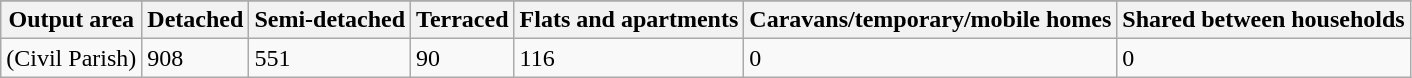<table class="wikitable">
<tr>
</tr>
<tr>
<th>Output area</th>
<th>Detached</th>
<th>Semi-detached</th>
<th>Terraced</th>
<th>Flats and apartments</th>
<th>Caravans/temporary/mobile homes</th>
<th>Shared between households</th>
</tr>
<tr>
<td>(Civil Parish)</td>
<td>908</td>
<td>551</td>
<td>90</td>
<td>116</td>
<td>0</td>
<td>0</td>
</tr>
</table>
